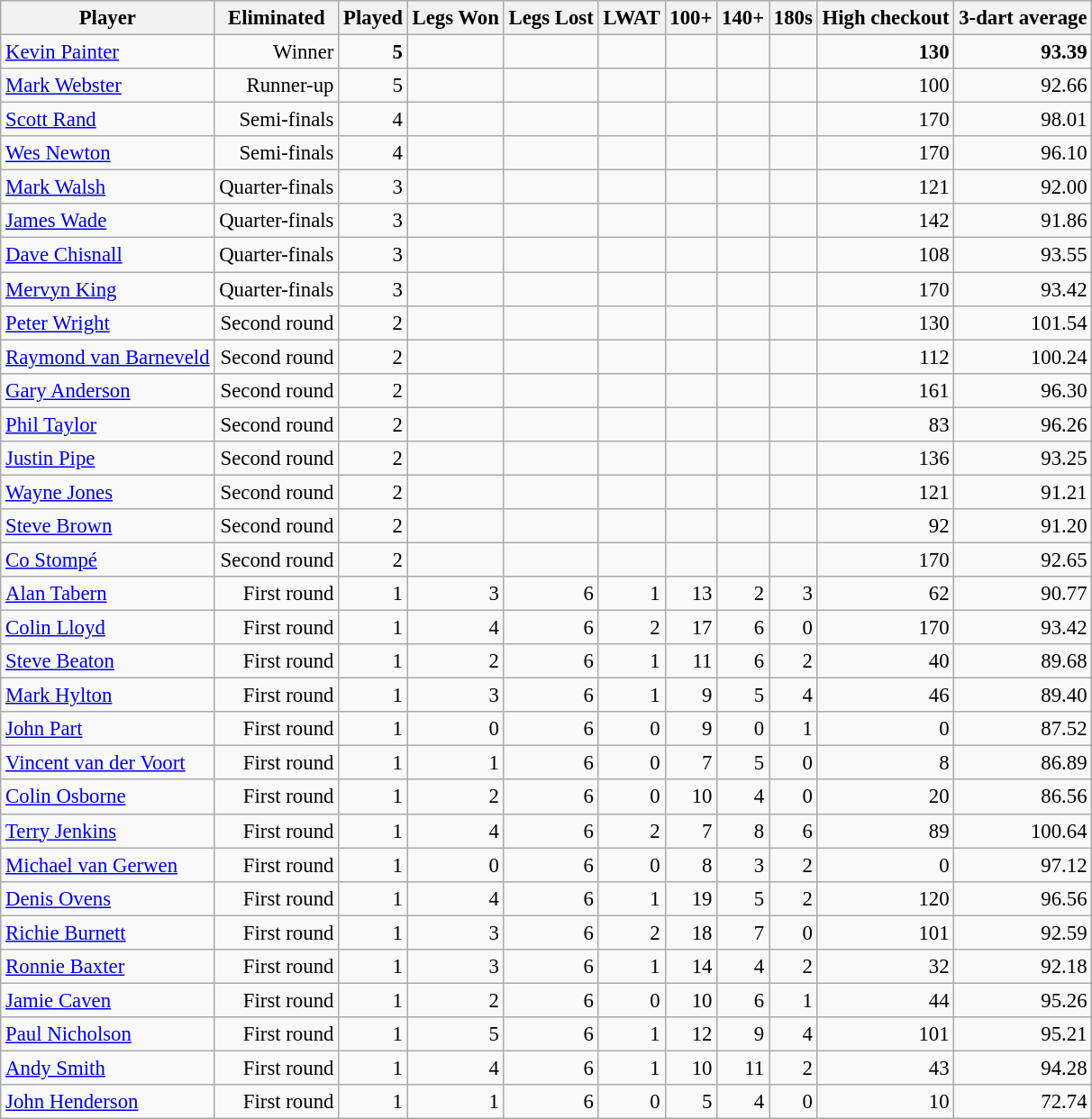<table class="wikitable sortable" style="font-size: 95%; text-align: right">
<tr>
<th>Player</th>
<th>Eliminated</th>
<th>Played</th>
<th>Legs Won</th>
<th>Legs Lost</th>
<th>LWAT</th>
<th>100+</th>
<th>140+</th>
<th>180s</th>
<th>High checkout</th>
<th>3-dart average</th>
</tr>
<tr>
<td align="left"> <a href='#'>Kevin Painter</a></td>
<td>Winner</td>
<td><strong>5</strong></td>
<td><strong></strong></td>
<td><strong></strong></td>
<td><strong></strong></td>
<td><strong></strong></td>
<td><strong></strong></td>
<td><strong></strong></td>
<td><strong>130</strong></td>
<td><strong>93.39</strong></td>
</tr>
<tr>
<td align="left"> <a href='#'>Mark Webster</a></td>
<td>Runner-up</td>
<td>5</td>
<td></td>
<td></td>
<td></td>
<td></td>
<td></td>
<td></td>
<td>100</td>
<td>92.66</td>
</tr>
<tr>
<td align="left"> <a href='#'>Scott Rand</a></td>
<td>Semi-finals</td>
<td>4</td>
<td></td>
<td></td>
<td></td>
<td></td>
<td></td>
<td></td>
<td>170</td>
<td>98.01</td>
</tr>
<tr>
<td align="left"> <a href='#'>Wes Newton</a></td>
<td>Semi-finals</td>
<td>4</td>
<td></td>
<td></td>
<td></td>
<td></td>
<td></td>
<td></td>
<td>170</td>
<td>96.10</td>
</tr>
<tr>
<td align="left"> <a href='#'>Mark Walsh</a></td>
<td>Quarter-finals</td>
<td>3</td>
<td></td>
<td></td>
<td></td>
<td></td>
<td></td>
<td></td>
<td>121</td>
<td>92.00</td>
</tr>
<tr>
<td align="left"> <a href='#'>James Wade</a></td>
<td>Quarter-finals</td>
<td>3</td>
<td></td>
<td></td>
<td></td>
<td></td>
<td></td>
<td></td>
<td>142</td>
<td>91.86</td>
</tr>
<tr>
<td align="left"> <a href='#'>Dave Chisnall</a></td>
<td>Quarter-finals</td>
<td>3</td>
<td></td>
<td></td>
<td></td>
<td></td>
<td></td>
<td></td>
<td>108</td>
<td>93.55</td>
</tr>
<tr>
<td align="left"> <a href='#'>Mervyn King</a></td>
<td>Quarter-finals</td>
<td>3</td>
<td></td>
<td></td>
<td></td>
<td></td>
<td></td>
<td></td>
<td>170</td>
<td>93.42</td>
</tr>
<tr>
<td align="left"> <a href='#'>Peter Wright</a></td>
<td>Second round</td>
<td>2</td>
<td></td>
<td></td>
<td></td>
<td></td>
<td></td>
<td></td>
<td>130</td>
<td>101.54</td>
</tr>
<tr>
<td align="left"> <a href='#'>Raymond van Barneveld</a></td>
<td>Second round</td>
<td>2</td>
<td></td>
<td></td>
<td></td>
<td></td>
<td></td>
<td></td>
<td>112</td>
<td>100.24</td>
</tr>
<tr>
<td align="left"> <a href='#'>Gary Anderson</a></td>
<td>Second round</td>
<td>2</td>
<td></td>
<td></td>
<td></td>
<td></td>
<td></td>
<td></td>
<td>161</td>
<td>96.30</td>
</tr>
<tr>
<td align="left"> <a href='#'>Phil Taylor</a></td>
<td>Second round</td>
<td>2</td>
<td></td>
<td></td>
<td></td>
<td></td>
<td></td>
<td></td>
<td>83</td>
<td>96.26</td>
</tr>
<tr>
<td align="left"> <a href='#'>Justin Pipe</a></td>
<td>Second round</td>
<td>2</td>
<td></td>
<td></td>
<td></td>
<td></td>
<td></td>
<td></td>
<td>136</td>
<td>93.25</td>
</tr>
<tr>
<td align="left"> <a href='#'>Wayne Jones</a></td>
<td>Second round</td>
<td>2</td>
<td></td>
<td></td>
<td></td>
<td></td>
<td></td>
<td></td>
<td>121</td>
<td>91.21</td>
</tr>
<tr>
<td align="left"> <a href='#'>Steve Brown</a></td>
<td>Second round</td>
<td>2</td>
<td></td>
<td></td>
<td></td>
<td></td>
<td></td>
<td></td>
<td>92</td>
<td>91.20</td>
</tr>
<tr>
<td align="left"> <a href='#'>Co Stompé</a></td>
<td>Second round</td>
<td>2</td>
<td></td>
<td></td>
<td></td>
<td></td>
<td></td>
<td></td>
<td>170</td>
<td>92.65</td>
</tr>
<tr>
<td align="left"> <a href='#'>Alan Tabern</a></td>
<td>First round</td>
<td>1</td>
<td>3</td>
<td>6</td>
<td>1</td>
<td>13</td>
<td>2</td>
<td>3</td>
<td>62</td>
<td>90.77</td>
</tr>
<tr>
<td align="left"> <a href='#'>Colin Lloyd</a></td>
<td>First round</td>
<td>1</td>
<td>4</td>
<td>6</td>
<td>2</td>
<td>17</td>
<td>6</td>
<td>0</td>
<td>170</td>
<td>93.42</td>
</tr>
<tr>
<td align="left"> <a href='#'>Steve Beaton</a></td>
<td>First round</td>
<td>1</td>
<td>2</td>
<td>6</td>
<td>1</td>
<td>11</td>
<td>6</td>
<td>2</td>
<td>40</td>
<td>89.68</td>
</tr>
<tr>
<td align="left"> <a href='#'>Mark Hylton</a></td>
<td>First round</td>
<td>1</td>
<td>3</td>
<td>6</td>
<td>1</td>
<td>9</td>
<td>5</td>
<td>4</td>
<td>46</td>
<td>89.40</td>
</tr>
<tr>
<td align="left"> <a href='#'>John Part</a></td>
<td>First round</td>
<td>1</td>
<td>0</td>
<td>6</td>
<td>0</td>
<td>9</td>
<td>0</td>
<td>1</td>
<td>0</td>
<td>87.52</td>
</tr>
<tr>
<td align="left"> <a href='#'>Vincent van der Voort</a></td>
<td>First round</td>
<td>1</td>
<td>1</td>
<td>6</td>
<td>0</td>
<td>7</td>
<td>5</td>
<td>0</td>
<td>8</td>
<td>86.89</td>
</tr>
<tr>
<td align="left"> <a href='#'>Colin Osborne</a></td>
<td>First round</td>
<td>1</td>
<td>2</td>
<td>6</td>
<td>0</td>
<td>10</td>
<td>4</td>
<td>0</td>
<td>20</td>
<td>86.56</td>
</tr>
<tr>
<td align="left"> <a href='#'>Terry Jenkins</a></td>
<td>First round</td>
<td>1</td>
<td>4</td>
<td>6</td>
<td>2</td>
<td>7</td>
<td>8</td>
<td>6</td>
<td>89</td>
<td>100.64</td>
</tr>
<tr>
<td align="left"> <a href='#'>Michael van Gerwen</a></td>
<td>First round</td>
<td>1</td>
<td>0</td>
<td>6</td>
<td>0</td>
<td>8</td>
<td>3</td>
<td>2</td>
<td>0</td>
<td>97.12</td>
</tr>
<tr>
<td align="left"> <a href='#'>Denis Ovens</a></td>
<td>First round</td>
<td>1</td>
<td>4</td>
<td>6</td>
<td>1</td>
<td>19</td>
<td>5</td>
<td>2</td>
<td>120</td>
<td>96.56</td>
</tr>
<tr>
<td align="left"> <a href='#'>Richie Burnett</a></td>
<td>First round</td>
<td>1</td>
<td>3</td>
<td>6</td>
<td>2</td>
<td>18</td>
<td>7</td>
<td>0</td>
<td>101</td>
<td>92.59</td>
</tr>
<tr>
<td align="left"> <a href='#'>Ronnie Baxter</a></td>
<td>First round</td>
<td>1</td>
<td>3</td>
<td>6</td>
<td>1</td>
<td>14</td>
<td>4</td>
<td>2</td>
<td>32</td>
<td>92.18</td>
</tr>
<tr>
<td align="left"> <a href='#'>Jamie Caven</a></td>
<td>First round</td>
<td>1</td>
<td>2</td>
<td>6</td>
<td>0</td>
<td>10</td>
<td>6</td>
<td>1</td>
<td>44</td>
<td>95.26</td>
</tr>
<tr>
<td align="left"> <a href='#'>Paul Nicholson</a></td>
<td>First round</td>
<td>1</td>
<td>5</td>
<td>6</td>
<td>1</td>
<td>12</td>
<td>9</td>
<td>4</td>
<td>101</td>
<td>95.21</td>
</tr>
<tr>
<td align="left"> <a href='#'>Andy Smith</a></td>
<td>First round</td>
<td>1</td>
<td>4</td>
<td>6</td>
<td>1</td>
<td>10</td>
<td>11</td>
<td>2</td>
<td>43</td>
<td>94.28</td>
</tr>
<tr>
<td align="left"> <a href='#'>John Henderson</a></td>
<td>First round</td>
<td>1</td>
<td>1</td>
<td>6</td>
<td>0</td>
<td>5</td>
<td>4</td>
<td>0</td>
<td>10</td>
<td>72.74</td>
</tr>
</table>
